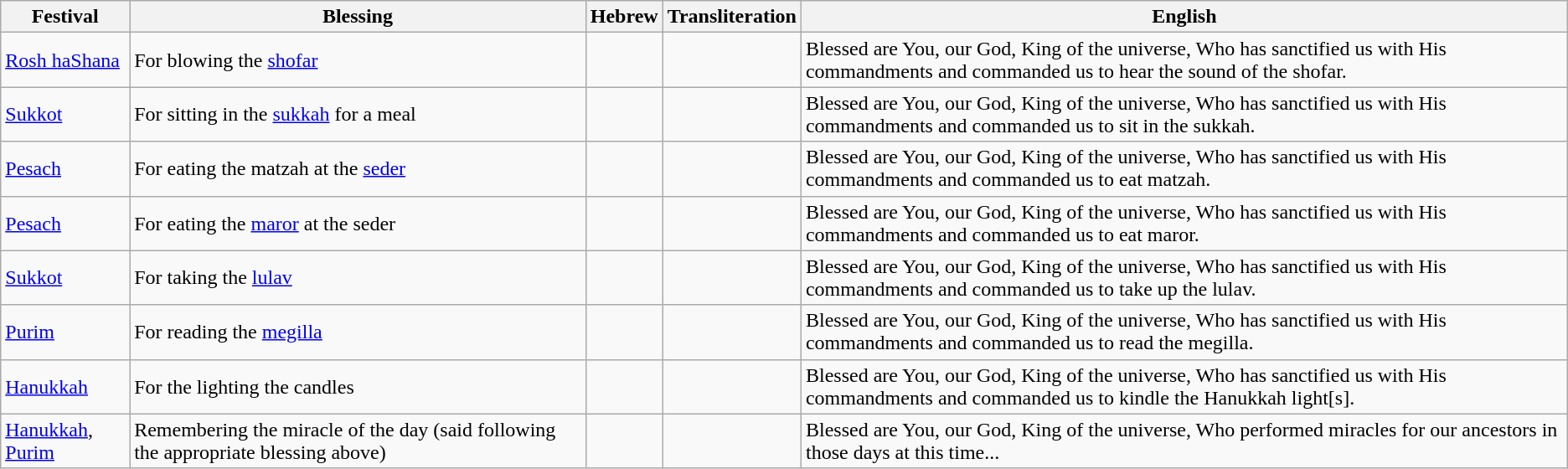<table class="wikitable">
<tr>
<th>Festival</th>
<th>Blessing</th>
<th>Hebrew</th>
<th>Transliteration</th>
<th>English</th>
</tr>
<tr>
<td><a href='#'>Rosh haShana</a></td>
<td>For blowing the <a href='#'>shofar</a></td>
<td style="direction:rtl"></td>
<td></td>
<td>Blessed are You,  our God, King of the universe, Who has sanctified us with His commandments and commanded us to hear the sound of the shofar.</td>
</tr>
<tr>
<td><a href='#'>Sukkot</a></td>
<td>For sitting in the <a href='#'>sukkah</a> for a meal</td>
<td style="direction:rtl"></td>
<td></td>
<td>Blessed are You,  our God, King of the universe, Who has sanctified us with His commandments and commanded us to sit in the sukkah.</td>
</tr>
<tr>
<td><a href='#'>Pesach</a></td>
<td>For eating the matzah at the <a href='#'>seder</a></td>
<td style="direction:rtl"></td>
<td></td>
<td>Blessed are You,  our God, King of the universe, Who has sanctified us with His commandments and commanded us to eat matzah.</td>
</tr>
<tr>
<td><a href='#'>Pesach</a></td>
<td>For eating the <a href='#'>maror</a> at the seder</td>
<td style="direction:rtl"></td>
<td></td>
<td>Blessed are You,  our God, King of the universe, Who has sanctified us with His commandments and commanded us to eat maror.</td>
</tr>
<tr>
<td><a href='#'>Sukkot</a></td>
<td>For taking the <a href='#'>lulav</a></td>
<td style="direction:rtl"></td>
<td></td>
<td>Blessed are You,  our God, King of the universe, Who has sanctified us with His commandments and commanded us to take up the lulav.</td>
</tr>
<tr>
<td><a href='#'>Purim</a></td>
<td>For reading the <a href='#'>megilla</a></td>
<td style="direction:rtl"></td>
<td></td>
<td>Blessed are You,  our God, King of the universe, Who has sanctified us with His commandments and commanded us to read the megilla.</td>
</tr>
<tr>
<td><a href='#'>Hanukkah</a></td>
<td>For the lighting the candles</td>
<td style="direction:rtl"></td>
<td></td>
<td>Blessed are You,  our God, King of the universe, Who has sanctified us with His commandments and commanded us to kindle the Hanukkah light[s].</td>
</tr>
<tr>
<td><a href='#'>Hanukkah</a>, <a href='#'>Purim</a></td>
<td>Remembering the miracle of the day (said following the appropriate blessing above)</td>
<td style="direction:rtl"></td>
<td></td>
<td>Blessed are You,  our God, King of the universe, Who performed miracles for our ancestors in those days at this time...</td>
</tr>
</table>
